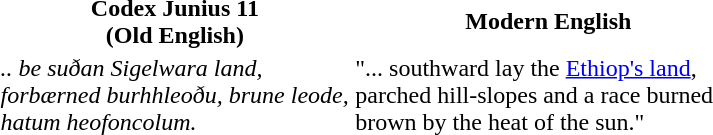<table width="500px" style="margin:1em auto;">
<tr>
<th>Codex Junius 11<br>(Old English)</th>
<th>Modern English</th>
</tr>
<tr>
<td><em>.. be suðan Sigelwara land, forbærned burhhleoðu, brune leode, hatum heofoncolum.</em></td>
<td>"... southward lay the <a href='#'>Ethiop's land</a>, parched hill-slopes and a race burned brown by the heat of the sun."</td>
</tr>
</table>
